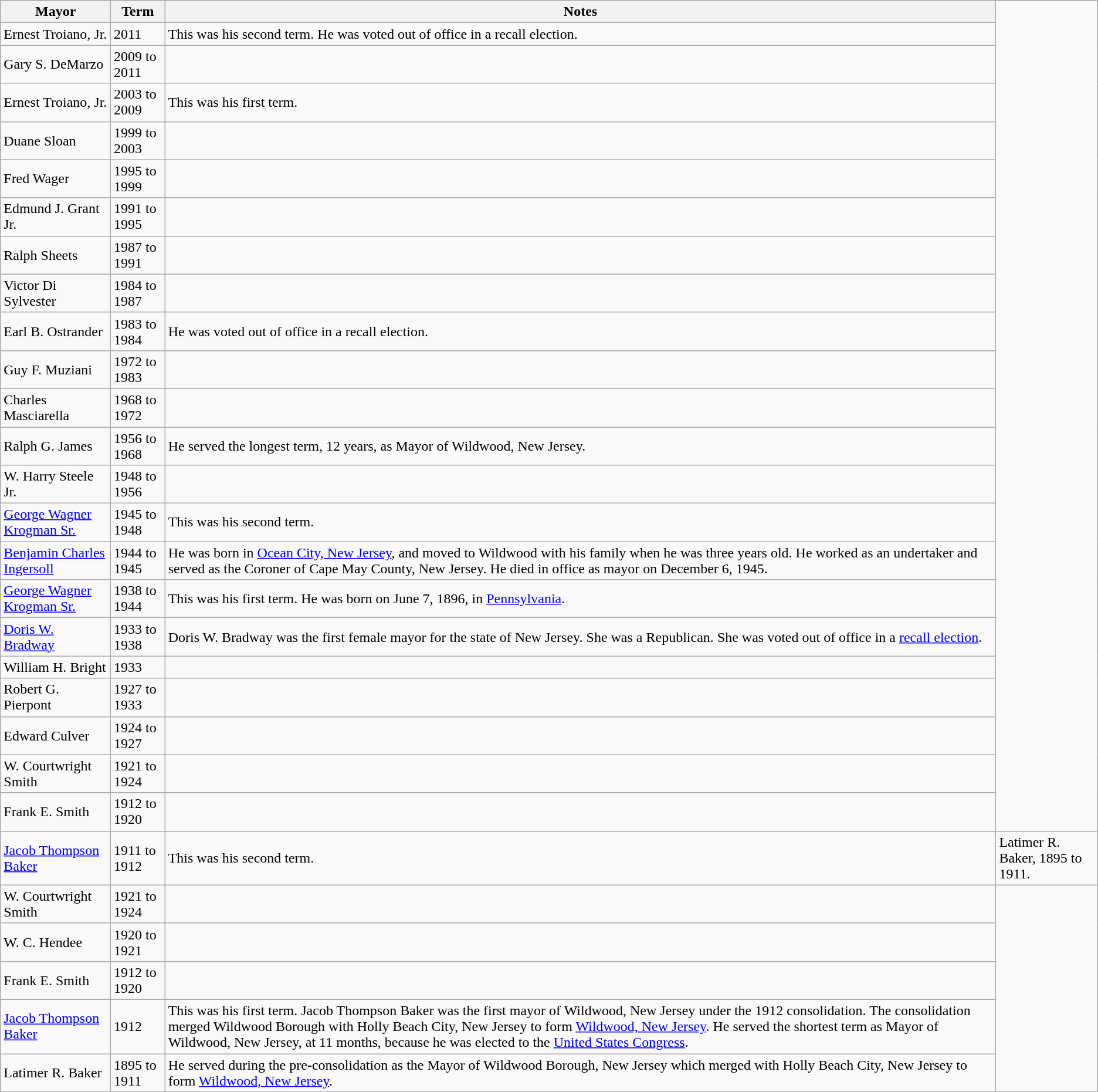<table class="wikitable sortable">
<tr>
<th>Mayor</th>
<th>Term</th>
<th>Notes</th>
</tr>
<tr>
<td>Ernest Troiano, Jr.</td>
<td>2011</td>
<td>This was his second term. He was voted out of office in a recall election.</td>
</tr>
<tr>
<td>Gary S. DeMarzo</td>
<td>2009 to 2011</td>
<td></td>
</tr>
<tr>
<td>Ernest Troiano, Jr.</td>
<td>2003 to 2009</td>
<td>This was his first term.</td>
</tr>
<tr>
<td>Duane Sloan</td>
<td>1999 to 2003</td>
<td></td>
</tr>
<tr>
<td>Fred Wager</td>
<td>1995 to 1999</td>
<td><br></td>
</tr>
<tr>
<td>Edmund J. Grant Jr.</td>
<td>1991 to 1995</td>
<td></td>
</tr>
<tr>
<td>Ralph Sheets</td>
<td>1987 to 1991</td>
<td></td>
</tr>
<tr>
<td>Victor Di Sylvester</td>
<td>1984 to 1987</td>
<td></td>
</tr>
<tr>
<td>Earl B. Ostrander</td>
<td>1983 to 1984</td>
<td>He was voted out of office in a recall election.</td>
</tr>
<tr>
<td>Guy F. Muziani</td>
<td>1972 to 1983</td>
<td></td>
</tr>
<tr>
<td>Charles Masciarella</td>
<td>1968 to 1972</td>
<td></td>
</tr>
<tr>
<td>Ralph G. James</td>
<td>1956 to 1968</td>
<td>He served the longest term, 12 years, as Mayor of Wildwood, New Jersey.</td>
</tr>
<tr>
<td>W. Harry Steele Jr.</td>
<td>1948 to 1956</td>
<td></td>
</tr>
<tr>
<td><a href='#'>George Wagner Krogman Sr.</a></td>
<td>1945 to 1948</td>
<td>This was his second term.</td>
</tr>
<tr>
<td><a href='#'>Benjamin Charles Ingersoll</a></td>
<td>1944 to 1945</td>
<td>He was born in <a href='#'>Ocean City, New Jersey</a>, and moved to Wildwood with his family when he was three years old.  He worked as an undertaker and served as the Coroner of Cape May County, New Jersey. He died in office as mayor on December 6, 1945.</td>
</tr>
<tr>
<td><a href='#'>George Wagner Krogman Sr.</a></td>
<td>1938 to 1944</td>
<td>This was his first term. He was born on June 7, 1896, in <a href='#'>Pennsylvania</a>.</td>
</tr>
<tr>
<td><a href='#'>Doris W. Bradway</a></td>
<td>1933 to 1938</td>
<td>Doris W. Bradway was the first female mayor for the state of New Jersey. She was a Republican. She was voted out of office in a <a href='#'>recall election</a>.</td>
</tr>
<tr>
<td>William H. Bright</td>
<td>1933</td>
<td></td>
</tr>
<tr>
<td>Robert G. Pierpont</td>
<td>1927 to 1933</td>
<td></td>
</tr>
<tr>
<td>Edward Culver</td>
<td>1924 to 1927</td>
<td></td>
</tr>
<tr>
<td>W. Courtwright Smith</td>
<td>1921 to 1924</td>
<td></td>
</tr>
<tr>
<td>Frank E. Smith</td>
<td>1912 to 1920</td>
<td></td>
</tr>
<tr>
<td><a href='#'>Jacob Thompson Baker</a></td>
<td>1911 to 1912</td>
<td>This was his second term.</td>
<td>Latimer R. Baker, 1895 to 1911.</td>
</tr>
<tr>
<td>W. Courtwright Smith</td>
<td>1921 to 1924</td>
<td></td>
</tr>
<tr>
<td>W. C. Hendee</td>
<td>1920 to 1921</td>
<td></td>
</tr>
<tr>
<td>Frank E. Smith</td>
<td>1912 to 1920</td>
<td></td>
</tr>
<tr>
<td><a href='#'>Jacob Thompson Baker</a></td>
<td>1912</td>
<td>This was his first term. Jacob Thompson Baker was the first mayor of Wildwood, New Jersey under the 1912 consolidation. The consolidation merged Wildwood Borough with Holly Beach City, New Jersey to form <a href='#'>Wildwood, New Jersey</a>. He served the shortest term as Mayor of Wildwood, New Jersey, at 11 months, because he was elected to the <a href='#'>United States Congress</a>.</td>
</tr>
<tr>
<td>Latimer R. Baker</td>
<td>1895 to 1911</td>
<td>He served during the pre-consolidation as the Mayor of Wildwood Borough, New Jersey which merged with Holly Beach City, New Jersey to form <a href='#'>Wildwood, New Jersey</a>.</td>
</tr>
<tr>
</tr>
</table>
